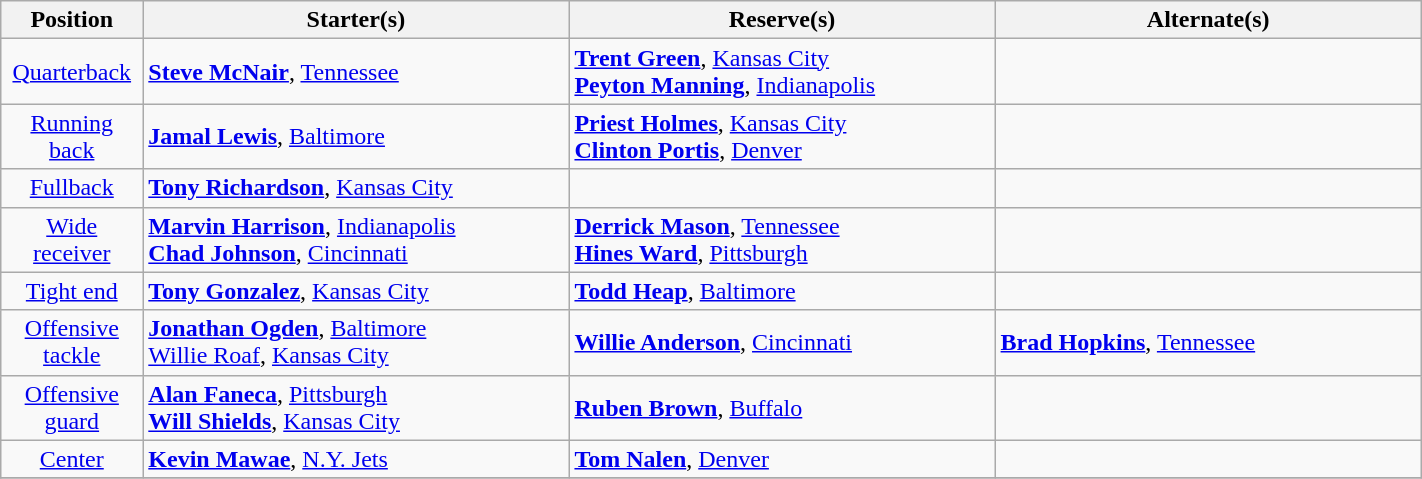<table class="wikitable" style="width:75%;">
<tr>
<th style="width:10%;">Position</th>
<th style="width:30%;">Starter(s)</th>
<th style="width:30%;">Reserve(s)</th>
<th style="width:30%;">Alternate(s)</th>
</tr>
<tr>
<td align=center><a href='#'>Quarterback</a></td>
<td> <strong><a href='#'>Steve McNair</a></strong>, <a href='#'>Tennessee</a></td>
<td> <strong><a href='#'>Trent Green</a></strong>, <a href='#'>Kansas City</a><br> <strong><a href='#'>Peyton Manning</a></strong>, <a href='#'>Indianapolis</a></td>
<td></td>
</tr>
<tr>
<td align=center><a href='#'>Running back</a></td>
<td> <strong><a href='#'>Jamal Lewis</a></strong>, <a href='#'>Baltimore</a></td>
<td> <strong><a href='#'>Priest Holmes</a></strong>, <a href='#'>Kansas City</a><br> <strong><a href='#'>Clinton Portis</a></strong>, <a href='#'>Denver</a></td>
<td></td>
</tr>
<tr>
<td align=center><a href='#'>Fullback</a></td>
<td> <strong><a href='#'>Tony Richardson</a></strong>, <a href='#'>Kansas City</a></td>
<td></td>
<td></td>
</tr>
<tr>
<td align=center><a href='#'>Wide receiver</a></td>
<td> <strong><a href='#'>Marvin Harrison</a></strong>, <a href='#'>Indianapolis</a><br> <strong><a href='#'>Chad Johnson</a></strong>, <a href='#'>Cincinnati</a></td>
<td> <strong><a href='#'>Derrick Mason</a></strong>, <a href='#'>Tennessee</a><br> <strong><a href='#'>Hines Ward</a></strong>, <a href='#'>Pittsburgh</a></td>
<td></td>
</tr>
<tr>
<td align=center><a href='#'>Tight end</a></td>
<td> <strong><a href='#'>Tony Gonzalez</a></strong>, <a href='#'>Kansas City</a></td>
<td> <strong><a href='#'>Todd Heap</a></strong>, <a href='#'>Baltimore</a></td>
<td></td>
</tr>
<tr>
<td align=center><a href='#'>Offensive tackle</a></td>
<td> <strong><a href='#'>Jonathan Ogden</a></strong>, <a href='#'>Baltimore</a><br> <a href='#'>Willie Roaf</a>, <a href='#'>Kansas City</a></td>
<td> <strong><a href='#'>Willie Anderson</a></strong>, <a href='#'>Cincinnati</a></td>
<td> <strong><a href='#'>Brad Hopkins</a></strong>, <a href='#'>Tennessee</a></td>
</tr>
<tr>
<td align=center><a href='#'>Offensive guard</a></td>
<td> <strong><a href='#'>Alan Faneca</a></strong>, <a href='#'>Pittsburgh</a><br> <strong><a href='#'>Will Shields</a></strong>, <a href='#'>Kansas City</a></td>
<td> <strong><a href='#'>Ruben Brown</a></strong>, <a href='#'>Buffalo</a></td>
<td></td>
</tr>
<tr>
<td align=center><a href='#'>Center</a></td>
<td> <strong><a href='#'>Kevin Mawae</a></strong>, <a href='#'>N.Y. Jets</a></td>
<td> <strong><a href='#'>Tom Nalen</a></strong>, <a href='#'>Denver</a></td>
<td></td>
</tr>
<tr>
</tr>
</table>
